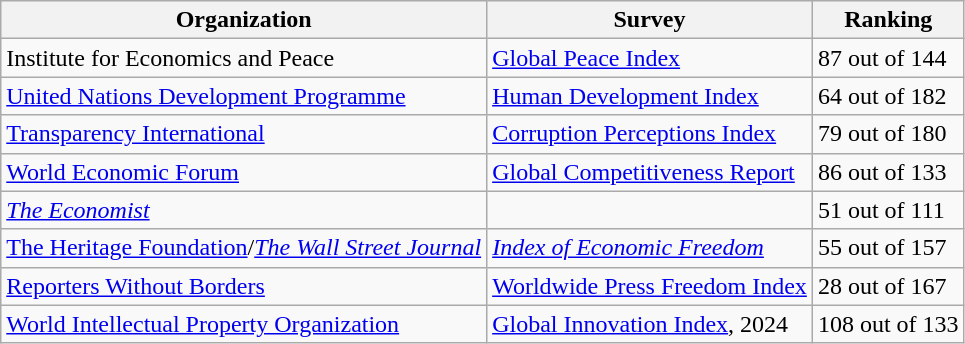<table class="wikitable">
<tr>
<th>Organization</th>
<th>Survey</th>
<th>Ranking</th>
</tr>
<tr>
<td>Institute for Economics and Peace </td>
<td><a href='#'>Global Peace Index</a></td>
<td>87 out of 144</td>
</tr>
<tr>
<td><a href='#'>United Nations Development Programme</a></td>
<td><a href='#'>Human Development Index</a></td>
<td>64 out of 182</td>
</tr>
<tr>
<td><a href='#'>Transparency International</a></td>
<td><a href='#'>Corruption Perceptions Index</a></td>
<td>79 out of 180</td>
</tr>
<tr>
<td><a href='#'>World Economic Forum</a></td>
<td><a href='#'>Global Competitiveness Report</a></td>
<td>86 out of 133</td>
</tr>
<tr>
<td><em><a href='#'>The Economist</a></em></td>
<td></td>
<td>51 out of 111</td>
</tr>
<tr>
<td><a href='#'>The Heritage Foundation</a>/<em><a href='#'>The Wall Street Journal</a></em></td>
<td><em><a href='#'>Index of Economic Freedom</a></em></td>
<td>55 out of 157</td>
</tr>
<tr>
<td><a href='#'>Reporters Without Borders</a></td>
<td><a href='#'>Worldwide Press Freedom Index</a></td>
<td>28 out of 167</td>
</tr>
<tr>
<td><a href='#'>World Intellectual Property Organization</a></td>
<td><a href='#'>Global Innovation Index</a>, 2024</td>
<td>108 out of 133</td>
</tr>
</table>
